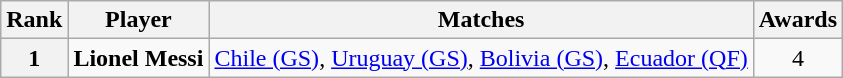<table class="wikitable unsortable">
<tr>
<th>Rank</th>
<th>Player</th>
<th>Matches</th>
<th>Awards</th>
</tr>
<tr>
<th>1</th>
<td> <strong>Lionel Messi</strong></td>
<td> <a href='#'>Chile (GS)</a>,  <a href='#'>Uruguay (GS)</a>,  <a href='#'>Bolivia (GS)</a>,  <a href='#'>Ecuador (QF)</a></td>
<td align="center">4</td>
</tr>
</table>
